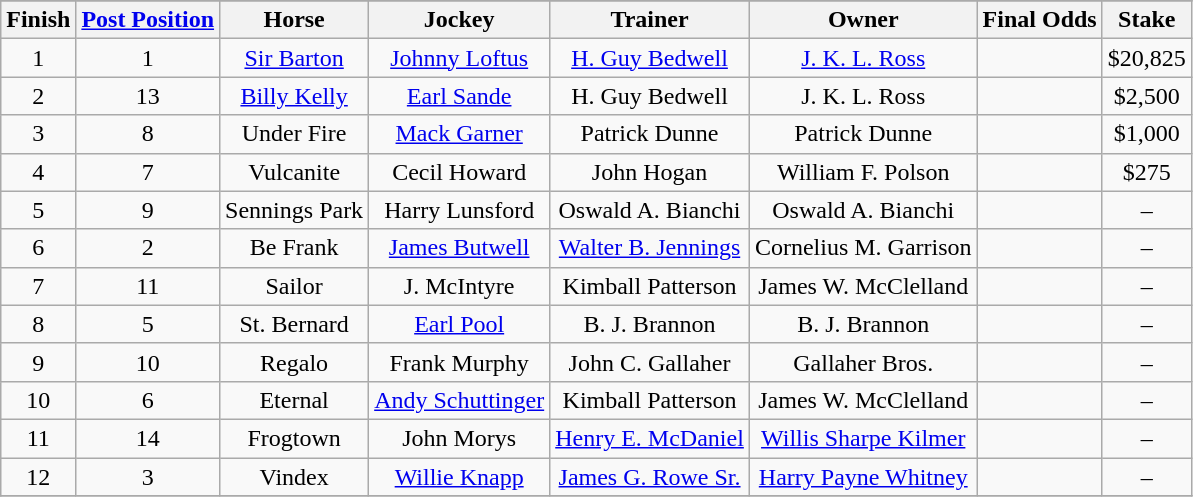<table class="wikitable sortable plainrowheaders">
<tr>
</tr>
<tr>
<th scope="col">Finish</th>
<th scope="col"><a href='#'>Post Position</a></th>
<th scope="col">Horse</th>
<th scope="col">Jockey</th>
<th scope="col">Trainer</th>
<th scope="col">Owner</th>
<th scope="col">Final Odds</th>
<th scope="col" class="unsortable">Stake</th>
</tr>
<tr>
<td style="text-align:center;">1</td>
<td style="text-align:center;">1</td>
<td style="text-align:center;"><a href='#'>Sir Barton</a></td>
<td style="text-align:center;"><a href='#'>Johnny Loftus</a></td>
<td style="text-align:center;"><a href='#'>H. Guy Bedwell</a></td>
<td style="text-align:center;"><a href='#'>J. K. L. Ross</a></td>
<td style="text-align:center;"></td>
<td style="text-align:center;">$20,825</td>
</tr>
<tr>
<td style="text-align:center;">2</td>
<td style="text-align:center;">13</td>
<td style="text-align:center;"><a href='#'>Billy Kelly</a></td>
<td style="text-align:center;"><a href='#'>Earl Sande</a></td>
<td style="text-align:center;">H. Guy Bedwell</td>
<td style="text-align:center;">J. K. L. Ross</td>
<td style="text-align:center;"></td>
<td style="text-align:center;">$2,500</td>
</tr>
<tr>
<td style="text-align:center;">3</td>
<td style="text-align:center;">8</td>
<td style="text-align:center;">Under Fire</td>
<td style="text-align:center;"><a href='#'>Mack Garner</a></td>
<td style="text-align:center;">Patrick Dunne</td>
<td style="text-align:center;">Patrick Dunne</td>
<td style="text-align:center;"></td>
<td style="text-align:center;">$1,000</td>
</tr>
<tr>
<td style="text-align:center;">4</td>
<td style="text-align:center;">7</td>
<td style="text-align:center;">Vulcanite</td>
<td style="text-align:center;">Cecil Howard</td>
<td style="text-align:center;">John Hogan</td>
<td style="text-align:center;">William F. Polson</td>
<td style="text-align:center;"></td>
<td style="text-align:center;">$275</td>
</tr>
<tr>
<td style="text-align:center;">5</td>
<td style="text-align:center;">9</td>
<td style="text-align:center;">Sennings Park</td>
<td style="text-align:center;">Harry Lunsford</td>
<td style="text-align:center;">Oswald A. Bianchi</td>
<td style="text-align:center;">Oswald A. Bianchi</td>
<td style="text-align:center;"></td>
<td style="text-align:center;">–</td>
</tr>
<tr>
<td style="text-align:center;">6</td>
<td style="text-align:center;">2</td>
<td style="text-align:center;">Be Frank</td>
<td style="text-align:center;"><a href='#'>James Butwell</a></td>
<td style="text-align:center;"><a href='#'>Walter B. Jennings</a></td>
<td style="text-align:center;">Cornelius M. Garrison</td>
<td style="text-align:center;"></td>
<td style="text-align:center;">–</td>
</tr>
<tr>
<td style="text-align:center;">7</td>
<td style="text-align:center;">11</td>
<td style="text-align:center;">Sailor</td>
<td style="text-align:center;">J. McIntyre</td>
<td style="text-align:center;">Kimball Patterson</td>
<td style="text-align:center;">James W. McClelland</td>
<td style="text-align:center;"></td>
<td style="text-align:center;">–</td>
</tr>
<tr>
<td style="text-align:center;">8</td>
<td style="text-align:center;">5</td>
<td style="text-align:center;">St. Bernard</td>
<td style="text-align:center;"><a href='#'>Earl Pool</a></td>
<td style="text-align:center;">B. J. Brannon</td>
<td style="text-align:center;">B. J. Brannon</td>
<td style="text-align:center;"></td>
<td style="text-align:center;">–</td>
</tr>
<tr>
<td style="text-align:center;">9</td>
<td style="text-align:center;">10</td>
<td style="text-align:center;">Regalo</td>
<td style="text-align:center;">Frank Murphy</td>
<td style="text-align:center;">John C. Gallaher</td>
<td style="text-align:center;">Gallaher Bros.</td>
<td style="text-align:center;"></td>
<td style="text-align:center;">–</td>
</tr>
<tr>
<td style="text-align:center;">10</td>
<td style="text-align:center;">6</td>
<td style="text-align:center;">Eternal</td>
<td style="text-align:center;"><a href='#'>Andy Schuttinger</a></td>
<td style="text-align:center;">Kimball Patterson</td>
<td style="text-align:center;">James W. McClelland</td>
<td style="text-align:center;"></td>
<td style="text-align:center;">–</td>
</tr>
<tr>
<td style="text-align:center;">11</td>
<td style="text-align:center;">14</td>
<td style="text-align:center;">Frogtown</td>
<td style="text-align:center;">John Morys</td>
<td style="text-align:center;"><a href='#'>Henry E. McDaniel</a></td>
<td style="text-align:center;"><a href='#'>Willis Sharpe Kilmer</a></td>
<td style="text-align:center;"></td>
<td style="text-align:center;">–</td>
</tr>
<tr>
<td style="text-align:center;">12</td>
<td style="text-align:center;">3</td>
<td style="text-align:center;">Vindex</td>
<td style="text-align:center;"><a href='#'>Willie Knapp</a></td>
<td style="text-align:center;"><a href='#'>James G. Rowe Sr.</a></td>
<td style="text-align:center;"><a href='#'>Harry Payne Whitney</a></td>
<td style="text-align:center;"></td>
<td style="text-align:center;">–</td>
</tr>
<tr>
</tr>
</table>
